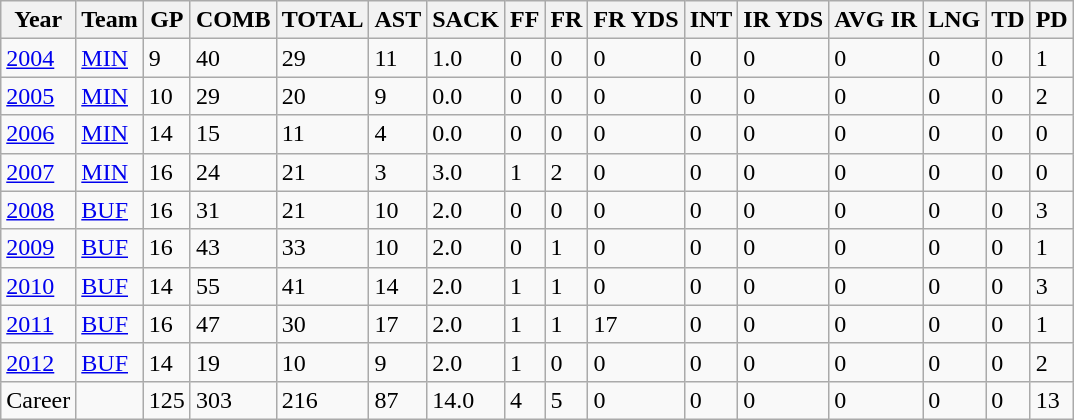<table class="wikitable">
<tr>
<th>Year</th>
<th>Team</th>
<th>GP</th>
<th>COMB</th>
<th>TOTAL</th>
<th>AST</th>
<th>SACK</th>
<th>FF</th>
<th>FR</th>
<th>FR YDS</th>
<th>INT</th>
<th>IR YDS</th>
<th>AVG IR</th>
<th>LNG</th>
<th>TD</th>
<th>PD</th>
</tr>
<tr>
<td><a href='#'>2004</a></td>
<td><a href='#'>MIN</a></td>
<td>9</td>
<td>40</td>
<td>29</td>
<td>11</td>
<td>1.0</td>
<td>0</td>
<td>0</td>
<td>0</td>
<td>0</td>
<td>0</td>
<td>0</td>
<td>0</td>
<td>0</td>
<td>1</td>
</tr>
<tr>
<td><a href='#'>2005</a></td>
<td><a href='#'>MIN</a></td>
<td>10</td>
<td>29</td>
<td>20</td>
<td>9</td>
<td>0.0</td>
<td>0</td>
<td>0</td>
<td>0</td>
<td>0</td>
<td>0</td>
<td>0</td>
<td>0</td>
<td>0</td>
<td>2</td>
</tr>
<tr>
<td><a href='#'>2006</a></td>
<td><a href='#'>MIN</a></td>
<td>14</td>
<td>15</td>
<td>11</td>
<td>4</td>
<td>0.0</td>
<td>0</td>
<td>0</td>
<td>0</td>
<td>0</td>
<td>0</td>
<td>0</td>
<td>0</td>
<td>0</td>
<td>0</td>
</tr>
<tr>
<td><a href='#'>2007</a></td>
<td><a href='#'>MIN</a></td>
<td>16</td>
<td>24</td>
<td>21</td>
<td>3</td>
<td>3.0</td>
<td>1</td>
<td>2</td>
<td>0</td>
<td>0</td>
<td>0</td>
<td>0</td>
<td>0</td>
<td>0</td>
<td>0</td>
</tr>
<tr>
<td><a href='#'>2008</a></td>
<td><a href='#'>BUF</a></td>
<td>16</td>
<td>31</td>
<td>21</td>
<td>10</td>
<td>2.0</td>
<td>0</td>
<td>0</td>
<td>0</td>
<td>0</td>
<td>0</td>
<td>0</td>
<td>0</td>
<td>0</td>
<td>3</td>
</tr>
<tr>
<td><a href='#'>2009</a></td>
<td><a href='#'>BUF</a></td>
<td>16</td>
<td>43</td>
<td>33</td>
<td>10</td>
<td>2.0</td>
<td>0</td>
<td>1</td>
<td>0</td>
<td>0</td>
<td>0</td>
<td>0</td>
<td>0</td>
<td>0</td>
<td>1</td>
</tr>
<tr>
<td><a href='#'>2010</a></td>
<td><a href='#'>BUF</a></td>
<td>14</td>
<td>55</td>
<td>41</td>
<td>14</td>
<td>2.0</td>
<td>1</td>
<td>1</td>
<td>0</td>
<td>0</td>
<td>0</td>
<td>0</td>
<td>0</td>
<td>0</td>
<td>3</td>
</tr>
<tr>
<td><a href='#'>2011</a></td>
<td><a href='#'>BUF</a></td>
<td>16</td>
<td>47</td>
<td>30</td>
<td>17</td>
<td>2.0</td>
<td>1</td>
<td>1</td>
<td>17</td>
<td>0</td>
<td>0</td>
<td>0</td>
<td>0</td>
<td>0</td>
<td>1</td>
</tr>
<tr>
<td><a href='#'>2012</a></td>
<td><a href='#'>BUF</a></td>
<td>14</td>
<td>19</td>
<td>10</td>
<td>9</td>
<td>2.0</td>
<td>1</td>
<td>0</td>
<td>0</td>
<td>0</td>
<td>0</td>
<td>0</td>
<td>0</td>
<td>0</td>
<td>2</td>
</tr>
<tr>
<td>Career</td>
<td></td>
<td>125</td>
<td>303</td>
<td>216</td>
<td>87</td>
<td>14.0</td>
<td>4</td>
<td>5</td>
<td>0</td>
<td>0</td>
<td>0</td>
<td>0</td>
<td>0</td>
<td>0</td>
<td>13</td>
</tr>
</table>
